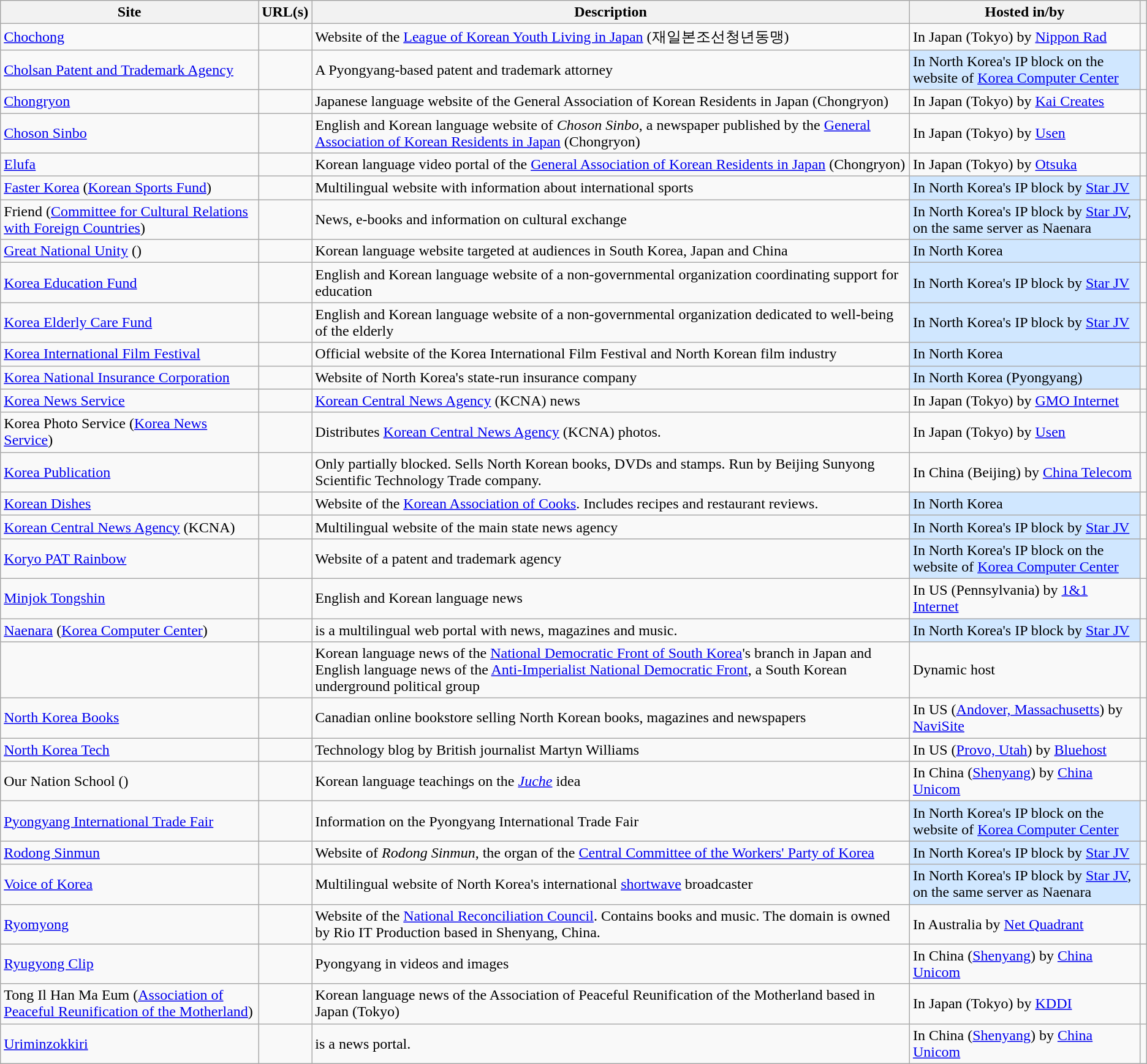<table class="wikitable sortable">
<tr>
<th>Site</th>
<th>URL(s)</th>
<th>Description</th>
<th>Hosted in/by</th>
<th class="unsortable"></th>
</tr>
<tr>
<td><a href='#'>Chochong</a></td>
<td><code></code></td>
<td>Website of the <a href='#'>League of Korean Youth Living in Japan</a> (재일본조선청년동맹)</td>
<td>In Japan (Tokyo) by <a href='#'>Nippon Rad</a></td>
<td></td>
</tr>
<tr>
<td><a href='#'>Cholsan Patent and Trademark Agency</a></td>
<td><code></code></td>
<td>A Pyongyang-based patent and trademark attorney</td>
<td style="background-color: #D0E7FF">In North Korea's IP block on the website of <a href='#'>Korea Computer Center</a></td>
<td></td>
</tr>
<tr>
<td><a href='#'>Chongryon</a></td>
<td><code></code></td>
<td>Japanese language website of the General Association of Korean Residents in Japan (Chongryon)</td>
<td>In Japan (Tokyo) by <a href='#'>Kai Creates</a></td>
<td></td>
</tr>
<tr>
<td><a href='#'>Choson Sinbo</a></td>
<td><code></code></td>
<td>English and Korean language website of <em>Choson Sinbo</em>, a newspaper published by the <a href='#'>General Association of Korean Residents in Japan</a> (Chongryon)</td>
<td>In Japan (Tokyo) by <a href='#'>Usen</a></td>
<td></td>
</tr>
<tr>
<td><a href='#'>Elufa</a></td>
<td><code></code></td>
<td>Korean language video portal of the <a href='#'>General Association of Korean Residents in Japan</a> (Chongryon)</td>
<td>In Japan (Tokyo) by <a href='#'>Otsuka</a></td>
<td></td>
</tr>
<tr>
<td><a href='#'>Faster Korea</a> (<a href='#'>Korean Sports Fund</a>)</td>
<td></td>
<td>Multilingual website with information about international sports</td>
<td style="background-color: #D0E7FF">In North Korea's IP block by <a href='#'>Star JV</a></td>
<td></td>
</tr>
<tr>
<td>Friend (<a href='#'>Committee for Cultural Relations with Foreign Countries</a>)</td>
<td><code></code></td>
<td>News, e-books and information on cultural exchange</td>
<td style="background-color: #D0E7FF">In North Korea's IP block by <a href='#'>Star JV</a>, on the same server as Naenara</td>
<td></td>
</tr>
<tr>
<td><a href='#'>Great National Unity</a> ()</td>
<td><code></code></td>
<td>Korean language website targeted at audiences in South Korea, Japan and China</td>
<td style="background-color: #D0E7FF">In North Korea</td>
<td><br></td>
</tr>
<tr>
<td><a href='#'>Korea Education Fund</a></td>
<td><code></code></td>
<td>English and Korean language website of a non-governmental organization coordinating support for education</td>
<td style="background-color: #D0E7FF">In North Korea's IP block by <a href='#'>Star JV</a></td>
<td></td>
</tr>
<tr>
<td><a href='#'>Korea Elderly Care Fund</a></td>
<td><code></code></td>
<td>English and Korean language website of a non-governmental organization dedicated to well-being of the elderly</td>
<td style="background-color: #D0E7FF">In North Korea's IP block by <a href='#'>Star JV</a></td>
<td></td>
</tr>
<tr>
<td><a href='#'>Korea International Film Festival</a></td>
<td></td>
<td>Official website of the Korea International Film Festival and North Korean film industry</td>
<td style="background-color: #D0E7FF">In North Korea</td>
<td></td>
</tr>
<tr>
<td><a href='#'>Korea National Insurance Corporation </a></td>
<td><code></code></td>
<td>Website of North Korea's state-run insurance company</td>
<td style="background-color: #D0E7FF">In North Korea (Pyongyang)</td>
<td></td>
</tr>
<tr>
<td><a href='#'>Korea News Service</a></td>
<td><code></code></td>
<td><a href='#'>Korean Central News Agency</a> (KCNA) news</td>
<td>In Japan (Tokyo) by <a href='#'>GMO Internet</a></td>
<td></td>
</tr>
<tr>
<td>Korea Photo Service (<a href='#'>Korea News Service</a>)</td>
<td><code></code></td>
<td>Distributes <a href='#'>Korean Central News Agency</a> (KCNA) photos.</td>
<td>In Japan (Tokyo) by <a href='#'>Usen</a></td>
<td></td>
</tr>
<tr>
<td><a href='#'>Korea Publication</a></td>
<td><code></code><br><code></code></td>
<td>Only partially blocked. Sells North Korean books, DVDs and stamps. Run by Beijing Sunyong Scientific Technology Trade company.</td>
<td>In China (Beijing) by <a href='#'>China Telecom</a></td>
<td></td>
</tr>
<tr>
<td><a href='#'>Korean Dishes</a></td>
<td><code></code></td>
<td>Website of the <a href='#'>Korean Association of Cooks</a>. Includes recipes and restaurant reviews.</td>
<td style="background-color: #D0E7FF">In North Korea</td>
<td></td>
</tr>
<tr>
<td><a href='#'>Korean Central News Agency</a> (KCNA)</td>
<td><code></code></td>
<td>Multilingual website of the main state news agency</td>
<td style="background-color: #D0E7FF">In North Korea's IP block by <a href='#'>Star JV</a></td>
<td></td>
</tr>
<tr>
<td><a href='#'>Koryo PAT Rainbow</a></td>
<td><code></code></td>
<td>Website of a patent and trademark agency</td>
<td style="background-color: #D0E7FF">In North Korea's IP block on the website of <a href='#'>Korea Computer Center</a></td>
<td></td>
</tr>
<tr>
<td><a href='#'>Minjok Tongshin</a></td>
<td><code></code></td>
<td>English and Korean language news</td>
<td>In US (Pennsylvania) by <a href='#'>1&1 Internet</a></td>
<td></td>
</tr>
<tr>
<td><a href='#'>Naenara</a> (<a href='#'>Korea Computer Center</a>)</td>
<td><code></code></td>
<td> is a multilingual web portal with news, magazines and music.</td>
<td style="background-color: #D0E7FF">In North Korea's IP block by <a href='#'>Star JV</a></td>
<td></td>
</tr>
<tr>
<td></td>
<td></td>
<td>Korean language news of the <a href='#'>National Democratic Front of South Korea</a>'s branch in Japan and English language news of the <a href='#'>Anti-Imperialist National Democratic Front</a>, a South Korean underground political group</td>
<td>Dynamic host</td>
<td></td>
</tr>
<tr>
<td><a href='#'>North Korea Books</a></td>
<td><code></code></td>
<td>Canadian online bookstore selling North Korean books, magazines and newspapers</td>
<td>In US (<a href='#'>Andover, Massachusetts</a>) by <a href='#'>NaviSite</a></td>
<td></td>
</tr>
<tr>
<td><a href='#'>North Korea Tech</a></td>
<td><code></code></td>
<td>Technology blog by British journalist Martyn Williams</td>
<td>In US (<a href='#'>Provo, Utah</a>) by <a href='#'>Bluehost</a></td>
<td></td>
</tr>
<tr>
<td>Our Nation School ()</td>
<td><code></code></td>
<td>Korean language teachings on the <em><a href='#'>Juche</a></em> idea</td>
<td>In China (<a href='#'>Shenyang</a>) by <a href='#'>China Unicom</a></td>
<td></td>
</tr>
<tr>
<td><a href='#'>Pyongyang International Trade Fair</a></td>
<td><code></code></td>
<td>Information on the Pyongyang International Trade Fair</td>
<td style="background-color: #D0E7FF">In North Korea's IP block on the website of <a href='#'>Korea Computer Center</a></td>
<td></td>
</tr>
<tr>
<td><a href='#'>Rodong Sinmun</a></td>
<td><code></code></td>
<td>Website of <em>Rodong Sinmun</em>, the organ of the <a href='#'>Central Committee of the Workers' Party of Korea</a></td>
<td style="background-color: #D0E7FF">In North Korea's IP block by <a href='#'>Star JV</a></td>
<td></td>
</tr>
<tr>
<td><a href='#'>Voice of Korea</a></td>
<td><code></code></td>
<td>Multilingual website of North Korea's international <a href='#'>shortwave</a> broadcaster</td>
<td style="background-color: #D0E7FF">In North Korea's IP block by <a href='#'>Star JV</a>, on the same server as Naenara</td>
<td></td>
</tr>
<tr>
<td><a href='#'>Ryomyong</a></td>
<td><code></code></td>
<td>Website of the <a href='#'>National Reconciliation Council</a>. Contains books and music. The domain is owned by Rio IT Production based in Shenyang, China.</td>
<td>In Australia by <a href='#'>Net Quadrant</a></td>
<td></td>
</tr>
<tr>
<td><a href='#'>Ryugyong Clip</a></td>
<td><code></code></td>
<td>Pyongyang in videos and images</td>
<td>In China (<a href='#'>Shenyang</a>) by <a href='#'>China Unicom</a></td>
<td></td>
</tr>
<tr>
<td>Tong Il Han Ma Eum (<a href='#'>Association of Peaceful Reunification of the Motherland</a>)</td>
<td><code></code></td>
<td>Korean language news of the Association of Peaceful Reunification of the Motherland based in Japan (Tokyo)</td>
<td>In Japan (Tokyo) by <a href='#'>KDDI</a></td>
<td></td>
</tr>
<tr>
<td><a href='#'>Uriminzokkiri</a></td>
<td><code></code></td>
<td> is a news portal.</td>
<td>In China (<a href='#'>Shenyang</a>) by <a href='#'>China Unicom</a></td>
<td></td>
</tr>
</table>
